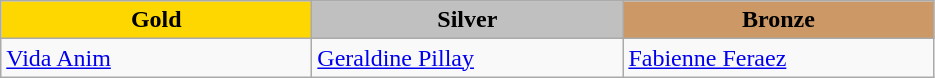<table class="wikitable" style="text-align:left">
<tr align="center">
<td width=200 bgcolor=gold><strong>Gold</strong></td>
<td width=200 bgcolor=silver><strong>Silver</strong></td>
<td width=200 bgcolor=CC9966><strong>Bronze</strong></td>
</tr>
<tr>
<td><a href='#'>Vida Anim</a><br><em></em></td>
<td><a href='#'>Geraldine Pillay</a><br><em></em></td>
<td><a href='#'>Fabienne Feraez</a><br><em></em></td>
</tr>
</table>
